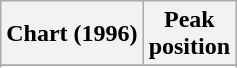<table class="wikitable plainrowheaders sortable" style="text-align:center;">
<tr>
<th scope="col">Chart (1996)</th>
<th scope="col">Peak<br>position</th>
</tr>
<tr>
</tr>
<tr>
</tr>
<tr>
</tr>
</table>
